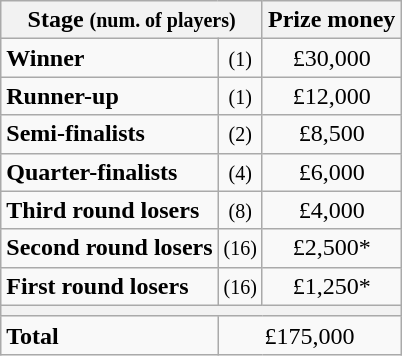<table class="wikitable">
<tr>
<th colspan="2">Stage <small>(num. of players)</small></th>
<th>Prize money</th>
</tr>
<tr>
<td><strong>Winner</strong></td>
<td align="center"><small>(1)</small></td>
<td align="center">£30,000</td>
</tr>
<tr>
<td><strong>Runner-up</strong></td>
<td align="center"><small>(1)</small></td>
<td align="center">£12,000</td>
</tr>
<tr>
<td><strong>Semi-finalists</strong></td>
<td align="center"><small>(2)</small></td>
<td align="center">£8,500</td>
</tr>
<tr>
<td><strong>Quarter-finalists</strong></td>
<td align="center"><small>(4)</small></td>
<td align="center">£6,000</td>
</tr>
<tr>
<td><strong>Third round losers</strong></td>
<td align="center"><small>(8)</small></td>
<td align="center">£4,000</td>
</tr>
<tr>
<td><strong>Second round losers</strong></td>
<td align="center"><small>(16)</small></td>
<td align="center">£2,500*</td>
</tr>
<tr>
<td><strong>First round losers</strong></td>
<td align="center"><small>(16)</small></td>
<td align="center">£1,250*</td>
</tr>
<tr>
<th colspan="3"></th>
</tr>
<tr>
<td><strong>Total</strong></td>
<td colspan="2" align="center">£175,000</td>
</tr>
</table>
